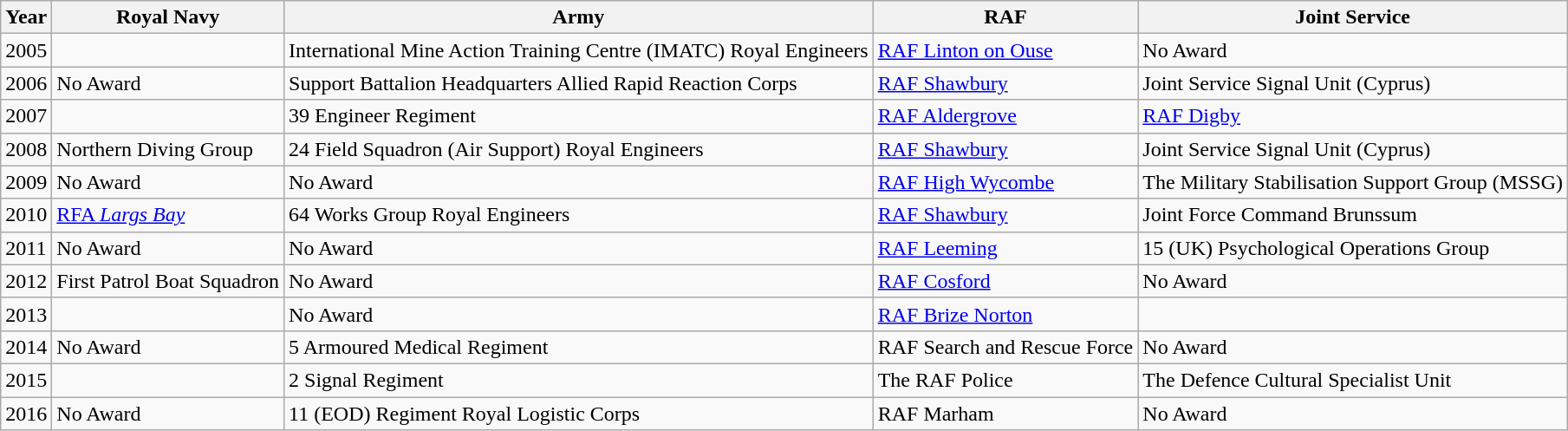<table class="wikitable">
<tr>
<th>Year</th>
<th>Royal Navy</th>
<th>Army</th>
<th>RAF</th>
<th>Joint Service</th>
</tr>
<tr>
<td>2005</td>
<td></td>
<td>International Mine Action Training Centre (IMATC) Royal Engineers</td>
<td><a href='#'>RAF Linton on Ouse</a></td>
<td>No Award</td>
</tr>
<tr>
<td>2006</td>
<td>No Award</td>
<td>Support Battalion Headquarters Allied Rapid Reaction Corps</td>
<td><a href='#'>RAF Shawbury</a></td>
<td>Joint Service Signal Unit (Cyprus)</td>
</tr>
<tr>
<td>2007</td>
<td></td>
<td>39 Engineer Regiment</td>
<td><a href='#'>RAF Aldergrove</a></td>
<td><a href='#'>RAF Digby</a></td>
</tr>
<tr>
<td>2008</td>
<td>Northern Diving Group</td>
<td>24 Field Squadron (Air Support) Royal Engineers</td>
<td><a href='#'>RAF Shawbury</a></td>
<td>Joint Service Signal Unit (Cyprus)</td>
</tr>
<tr>
<td>2009</td>
<td>No Award</td>
<td>No Award</td>
<td><a href='#'>RAF High Wycombe</a></td>
<td>The Military Stabilisation Support Group (MSSG)</td>
</tr>
<tr>
<td>2010</td>
<td><a href='#'>RFA <em>Largs Bay</em></a></td>
<td>64 Works Group Royal Engineers</td>
<td><a href='#'>RAF Shawbury</a></td>
<td>Joint Force Command Brunssum</td>
</tr>
<tr>
<td>2011</td>
<td>No Award</td>
<td>No Award</td>
<td><a href='#'>RAF Leeming</a></td>
<td>15 (UK) Psychological Operations Group</td>
</tr>
<tr>
<td>2012</td>
<td>First Patrol Boat Squadron</td>
<td>No Award</td>
<td><a href='#'>RAF Cosford</a></td>
<td>No Award</td>
</tr>
<tr>
<td>2013</td>
<td></td>
<td>No Award</td>
<td><a href='#'>RAF Brize Norton</a></td>
<td></td>
</tr>
<tr>
<td>2014</td>
<td>No Award</td>
<td>5 Armoured Medical Regiment</td>
<td>RAF Search and Rescue Force</td>
<td>No Award</td>
</tr>
<tr>
<td>2015</td>
<td></td>
<td>2 Signal Regiment</td>
<td>The RAF Police</td>
<td>The Defence Cultural Specialist Unit</td>
</tr>
<tr>
<td>2016</td>
<td>No Award</td>
<td>11 (EOD) Regiment Royal Logistic Corps</td>
<td>RAF Marham</td>
<td>No Award</td>
</tr>
</table>
